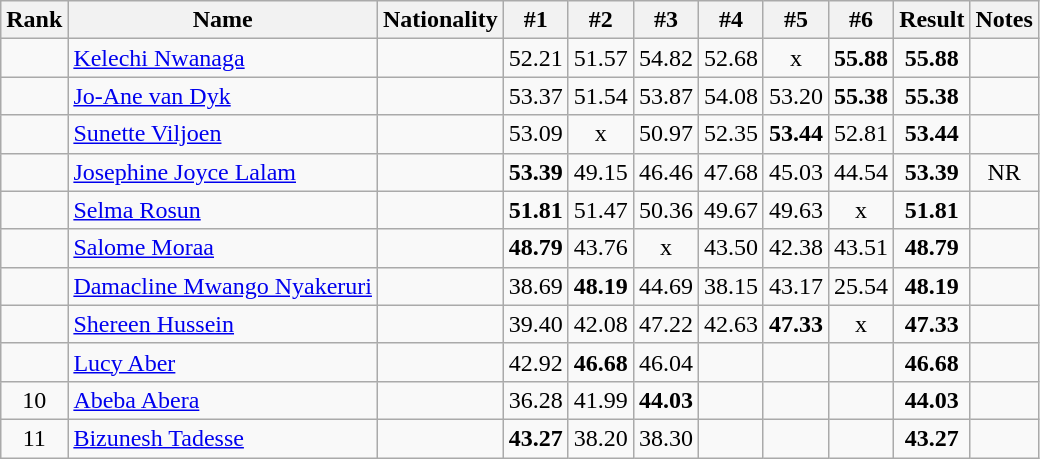<table class="wikitable sortable" style="text-align:center">
<tr>
<th>Rank</th>
<th>Name</th>
<th>Nationality</th>
<th>#1</th>
<th>#2</th>
<th>#3</th>
<th>#4</th>
<th>#5</th>
<th>#6</th>
<th>Result</th>
<th>Notes</th>
</tr>
<tr>
<td></td>
<td align=left><a href='#'>Kelechi Nwanaga</a></td>
<td align=left></td>
<td>52.21</td>
<td>51.57</td>
<td>54.82</td>
<td>52.68</td>
<td>x</td>
<td><strong>55.88</strong></td>
<td><strong>55.88</strong></td>
<td></td>
</tr>
<tr>
<td></td>
<td align=left><a href='#'>Jo-Ane van Dyk</a></td>
<td align=left></td>
<td>53.37</td>
<td>51.54</td>
<td>53.87</td>
<td>54.08</td>
<td>53.20</td>
<td><strong>55.38</strong></td>
<td><strong>55.38</strong></td>
<td></td>
</tr>
<tr>
<td></td>
<td align=left><a href='#'>Sunette Viljoen</a></td>
<td align=left></td>
<td>53.09</td>
<td>x</td>
<td>50.97</td>
<td>52.35</td>
<td><strong>53.44</strong></td>
<td>52.81</td>
<td><strong>53.44</strong></td>
<td></td>
</tr>
<tr>
<td></td>
<td align=left><a href='#'>Josephine Joyce Lalam</a></td>
<td align=left></td>
<td><strong>53.39</strong></td>
<td>49.15</td>
<td>46.46</td>
<td>47.68</td>
<td>45.03</td>
<td>44.54</td>
<td><strong>53.39</strong></td>
<td>NR</td>
</tr>
<tr>
<td></td>
<td align=left><a href='#'>Selma Rosun</a></td>
<td align=left></td>
<td><strong>51.81</strong></td>
<td>51.47</td>
<td>50.36</td>
<td>49.67</td>
<td>49.63</td>
<td>x</td>
<td><strong>51.81</strong></td>
<td></td>
</tr>
<tr>
<td></td>
<td align=left><a href='#'>Salome Moraa</a></td>
<td align=left></td>
<td><strong>48.79</strong></td>
<td>43.76</td>
<td>x</td>
<td>43.50</td>
<td>42.38</td>
<td>43.51</td>
<td><strong>48.79</strong></td>
<td></td>
</tr>
<tr>
<td></td>
<td align=left><a href='#'>Damacline Mwango Nyakeruri</a></td>
<td align=left></td>
<td>38.69</td>
<td><strong>48.19</strong></td>
<td>44.69</td>
<td>38.15</td>
<td>43.17</td>
<td>25.54</td>
<td><strong>48.19</strong></td>
<td></td>
</tr>
<tr>
<td></td>
<td align=left><a href='#'>Shereen Hussein</a></td>
<td align=left></td>
<td>39.40</td>
<td>42.08</td>
<td>47.22</td>
<td>42.63</td>
<td><strong>47.33</strong></td>
<td>x</td>
<td><strong>47.33</strong></td>
<td></td>
</tr>
<tr>
<td></td>
<td align=left><a href='#'>Lucy Aber</a></td>
<td align=left></td>
<td>42.92</td>
<td><strong>46.68</strong></td>
<td>46.04</td>
<td></td>
<td></td>
<td></td>
<td><strong>46.68</strong></td>
<td></td>
</tr>
<tr>
<td>10</td>
<td align=left><a href='#'>Abeba Abera</a></td>
<td align=left></td>
<td>36.28</td>
<td>41.99</td>
<td><strong>44.03</strong></td>
<td></td>
<td></td>
<td></td>
<td><strong>44.03</strong></td>
<td></td>
</tr>
<tr>
<td>11</td>
<td align=left><a href='#'>Bizunesh Tadesse</a></td>
<td align=left></td>
<td><strong>43.27</strong></td>
<td>38.20</td>
<td>38.30</td>
<td></td>
<td></td>
<td></td>
<td><strong>43.27</strong></td>
<td></td>
</tr>
</table>
